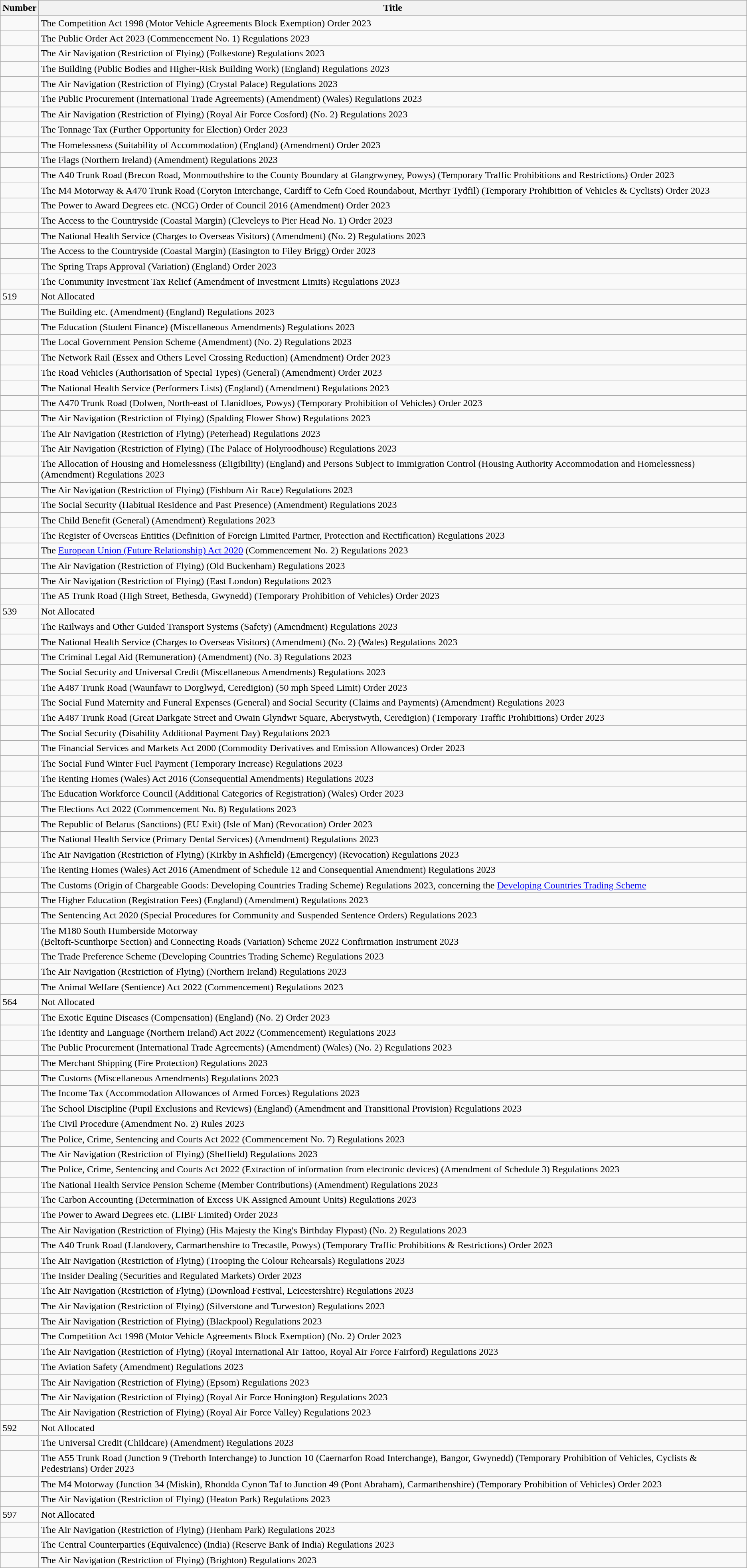<table class="wikitable collapsible">
<tr>
<th>Number</th>
<th>Title</th>
</tr>
<tr>
<td></td>
<td>The Competition Act 1998 (Motor Vehicle Agreements Block Exemption) Order 2023</td>
</tr>
<tr>
<td></td>
<td>The Public Order Act 2023 (Commencement No. 1) Regulations 2023</td>
</tr>
<tr>
<td></td>
<td>The Air Navigation (Restriction of Flying) (Folkestone) Regulations 2023</td>
</tr>
<tr>
<td></td>
<td>The Building (Public Bodies and Higher-Risk Building Work) (England) Regulations 2023</td>
</tr>
<tr>
<td></td>
<td>The Air Navigation (Restriction of Flying) (Crystal Palace) Regulations 2023</td>
</tr>
<tr>
<td></td>
<td>The Public Procurement (International Trade Agreements) (Amendment) (Wales) Regulations 2023</td>
</tr>
<tr>
<td></td>
<td>The Air Navigation (Restriction of Flying) (Royal Air Force Cosford) (No. 2) Regulations 2023</td>
</tr>
<tr>
<td></td>
<td>The Tonnage Tax (Further Opportunity for Election) Order 2023</td>
</tr>
<tr>
<td></td>
<td>The Homelessness (Suitability of Accommodation) (England) (Amendment) Order 2023</td>
</tr>
<tr>
<td></td>
<td>The Flags (Northern Ireland) (Amendment) Regulations 2023</td>
</tr>
<tr>
<td></td>
<td>The A40 Trunk Road (Brecon Road, Monmouthshire to the County Boundary at Glangrwyney, Powys) (Temporary Traffic Prohibitions and Restrictions) Order 2023</td>
</tr>
<tr>
<td></td>
<td>The M4 Motorway & A470 Trunk Road (Coryton Interchange, Cardiff to Cefn Coed Roundabout, Merthyr Tydfil) (Temporary Prohibition of Vehicles & Cyclists) Order 2023</td>
</tr>
<tr>
<td></td>
<td>The Power to Award Degrees etc. (NCG) Order of Council 2016 (Amendment) Order 2023</td>
</tr>
<tr>
<td></td>
<td>The Access to the Countryside (Coastal Margin) (Cleveleys to Pier Head No. 1) Order 2023</td>
</tr>
<tr>
<td></td>
<td>The National Health Service (Charges to Overseas Visitors) (Amendment) (No. 2) Regulations 2023</td>
</tr>
<tr>
<td></td>
<td>The Access to the Countryside (Coastal Margin) (Easington to Filey Brigg) Order 2023</td>
</tr>
<tr>
<td></td>
<td>The Spring Traps Approval (Variation) (England) Order 2023</td>
</tr>
<tr>
<td></td>
<td>The Community Investment Tax Relief (Amendment of Investment Limits) Regulations 2023</td>
</tr>
<tr>
<td>519</td>
<td>Not Allocated</td>
</tr>
<tr>
<td></td>
<td>The Building etc. (Amendment) (England) Regulations 2023</td>
</tr>
<tr>
<td></td>
<td>The Education (Student Finance) (Miscellaneous Amendments) Regulations 2023</td>
</tr>
<tr>
<td></td>
<td>The Local Government Pension Scheme (Amendment) (No. 2) Regulations 2023</td>
</tr>
<tr>
<td></td>
<td>The Network Rail (Essex and Others Level Crossing Reduction) (Amendment) Order 2023</td>
</tr>
<tr>
<td></td>
<td>The Road Vehicles (Authorisation of Special Types) (General) (Amendment) Order 2023</td>
</tr>
<tr>
<td></td>
<td>The National Health Service (Performers Lists) (England) (Amendment) Regulations 2023</td>
</tr>
<tr>
<td></td>
<td>The A470 Trunk Road (Dolwen, North-east of Llanidloes, Powys) (Temporary Prohibition of Vehicles) Order 2023</td>
</tr>
<tr>
<td></td>
<td>The Air Navigation (Restriction of Flying) (Spalding Flower Show) Regulations 2023</td>
</tr>
<tr>
<td></td>
<td>The Air Navigation (Restriction of Flying) (Peterhead) Regulations 2023</td>
</tr>
<tr>
<td></td>
<td>The Air Navigation (Restriction of Flying) (The Palace of Holyroodhouse) Regulations 2023</td>
</tr>
<tr>
<td></td>
<td>The Allocation of Housing and Homelessness (Eligibility) (England) and Persons Subject to Immigration Control (Housing Authority Accommodation and Homelessness) (Amendment) Regulations 2023</td>
</tr>
<tr>
<td></td>
<td>The Air Navigation (Restriction of Flying) (Fishburn Air Race) Regulations 2023</td>
</tr>
<tr>
<td></td>
<td>The Social Security (Habitual Residence and Past Presence) (Amendment) Regulations 2023</td>
</tr>
<tr>
<td></td>
<td>The Child Benefit (General) (Amendment) Regulations 2023</td>
</tr>
<tr>
<td></td>
<td>The Register of Overseas Entities (Definition of Foreign Limited Partner, Protection and Rectification) Regulations 2023</td>
</tr>
<tr>
<td></td>
<td>The <a href='#'>European Union (Future Relationship) Act 2020</a> (Commencement No. 2) Regulations 2023</td>
</tr>
<tr>
<td></td>
<td>The Air Navigation (Restriction of Flying) (Old Buckenham) Regulations 2023</td>
</tr>
<tr>
<td></td>
<td>The Air Navigation (Restriction of Flying) (East London) Regulations 2023</td>
</tr>
<tr>
<td></td>
<td>The A5 Trunk Road (High Street, Bethesda, Gwynedd) (Temporary Prohibition of Vehicles) Order 2023</td>
</tr>
<tr>
<td>539</td>
<td>Not Allocated</td>
</tr>
<tr>
<td></td>
<td>The Railways and Other Guided Transport Systems (Safety) (Amendment) Regulations 2023</td>
</tr>
<tr>
<td></td>
<td>The National Health Service (Charges to Overseas Visitors) (Amendment) (No. 2) (Wales) Regulations 2023</td>
</tr>
<tr>
<td></td>
<td>The Criminal Legal Aid (Remuneration) (Amendment) (No. 3) Regulations 2023</td>
</tr>
<tr>
<td></td>
<td>The Social Security and Universal Credit (Miscellaneous Amendments) Regulations 2023</td>
</tr>
<tr>
<td></td>
<td>The A487 Trunk Road (Waunfawr to Dorglwyd, Ceredigion) (50 mph Speed Limit) Order 2023</td>
</tr>
<tr>
<td></td>
<td>The Social Fund Maternity and Funeral Expenses (General) and Social Security (Claims and Payments) (Amendment) Regulations 2023</td>
</tr>
<tr>
<td></td>
<td>The A487 Trunk Road (Great Darkgate Street and Owain Glyndwr Square, Aberystwyth, Ceredigion) (Temporary Traffic Prohibitions) Order 2023</td>
</tr>
<tr>
<td></td>
<td>The Social Security (Disability Additional Payment Day) Regulations 2023</td>
</tr>
<tr>
<td></td>
<td>The Financial Services and Markets Act 2000 (Commodity Derivatives and Emission Allowances) Order 2023</td>
</tr>
<tr>
<td></td>
<td>The Social Fund Winter Fuel Payment (Temporary Increase) Regulations 2023</td>
</tr>
<tr>
<td></td>
<td>The Renting Homes (Wales) Act 2016 (Consequential Amendments) Regulations 2023</td>
</tr>
<tr>
<td></td>
<td>The Education Workforce Council (Additional Categories of Registration) (Wales) Order 2023</td>
</tr>
<tr>
<td></td>
<td>The Elections Act 2022 (Commencement No. 8) Regulations 2023</td>
</tr>
<tr>
<td></td>
<td>The Republic of Belarus (Sanctions) (EU Exit) (Isle of Man) (Revocation) Order 2023</td>
</tr>
<tr>
<td></td>
<td>The National Health Service (Primary Dental Services) (Amendment) Regulations 2023</td>
</tr>
<tr>
<td></td>
<td>The Air Navigation (Restriction of Flying) (Kirkby in Ashfield) (Emergency) (Revocation) Regulations 2023</td>
</tr>
<tr>
<td></td>
<td>The Renting Homes (Wales) Act 2016 (Amendment of Schedule 12 and Consequential Amendment) Regulations 2023</td>
</tr>
<tr>
<td></td>
<td>The Customs (Origin of Chargeable Goods: Developing Countries Trading Scheme) Regulations 2023, concerning the <a href='#'>Developing Countries Trading Scheme</a></td>
</tr>
<tr>
<td></td>
<td>The Higher Education (Registration Fees) (England) (Amendment) Regulations 2023</td>
</tr>
<tr>
<td></td>
<td>The Sentencing Act 2020 (Special Procedures for Community and Suspended Sentence Orders) Regulations 2023</td>
</tr>
<tr>
<td></td>
<td>The M180 South Humberside Motorway<br>(Beltoft-Scunthorpe Section) and Connecting Roads (Variation) Scheme 2022 Confirmation Instrument 2023</td>
</tr>
<tr>
<td></td>
<td>The Trade Preference Scheme (Developing Countries Trading Scheme) Regulations 2023</td>
</tr>
<tr>
<td></td>
<td>The Air Navigation (Restriction of Flying) (Northern Ireland) Regulations 2023</td>
</tr>
<tr>
<td></td>
<td>The Animal Welfare (Sentience) Act 2022 (Commencement) Regulations 2023</td>
</tr>
<tr>
<td>564</td>
<td>Not Allocated</td>
</tr>
<tr>
<td></td>
<td>The Exotic Equine Diseases (Compensation) (England) (No. 2) Order 2023</td>
</tr>
<tr>
<td></td>
<td>The Identity and Language (Northern Ireland) Act 2022 (Commencement) Regulations 2023</td>
</tr>
<tr>
<td></td>
<td>The Public Procurement (International Trade Agreements) (Amendment) (Wales) (No. 2) Regulations 2023</td>
</tr>
<tr>
<td></td>
<td>The Merchant Shipping (Fire Protection) Regulations 2023</td>
</tr>
<tr>
<td></td>
<td>The Customs (Miscellaneous Amendments) Regulations 2023</td>
</tr>
<tr>
<td></td>
<td>The Income Tax (Accommodation Allowances of Armed Forces) Regulations 2023</td>
</tr>
<tr>
<td></td>
<td>The School Discipline (Pupil Exclusions and Reviews) (England) (Amendment and Transitional Provision) Regulations 2023</td>
</tr>
<tr>
<td></td>
<td>The Civil Procedure (Amendment No. 2) Rules 2023</td>
</tr>
<tr>
<td></td>
<td>The Police, Crime, Sentencing and Courts Act 2022 (Commencement No. 7) Regulations 2023</td>
</tr>
<tr>
<td></td>
<td>The Air Navigation (Restriction of Flying) (Sheffield) Regulations 2023</td>
</tr>
<tr>
<td></td>
<td>The Police, Crime, Sentencing and Courts Act 2022 (Extraction of information from electronic devices) (Amendment of Schedule 3) Regulations 2023</td>
</tr>
<tr>
<td></td>
<td>The National Health Service Pension Scheme (Member Contributions) (Amendment) Regulations 2023</td>
</tr>
<tr>
<td></td>
<td>The Carbon Accounting (Determination of Excess UK Assigned Amount Units) Regulations 2023</td>
</tr>
<tr>
<td></td>
<td>The Power to Award Degrees etc. (LIBF Limited) Order 2023</td>
</tr>
<tr>
<td></td>
<td>The Air Navigation (Restriction of Flying) (His Majesty the King's Birthday Flypast) (No. 2) Regulations 2023</td>
</tr>
<tr>
<td></td>
<td>The A40 Trunk Road (Llandovery, Carmarthenshire to Trecastle, Powys) (Temporary Traffic Prohibitions & Restrictions) Order 2023</td>
</tr>
<tr>
<td></td>
<td>The Air Navigation (Restriction of Flying) (Trooping the Colour Rehearsals) Regulations 2023</td>
</tr>
<tr>
<td></td>
<td>The Insider Dealing (Securities and Regulated Markets) Order 2023</td>
</tr>
<tr>
<td></td>
<td>The Air Navigation (Restriction of Flying) (Download Festival, Leicestershire) Regulations 2023</td>
</tr>
<tr>
<td></td>
<td>The Air Navigation (Restriction of Flying) (Silverstone and Turweston) Regulations 2023</td>
</tr>
<tr>
<td></td>
<td>The Air Navigation (Restriction of Flying) (Blackpool) Regulations 2023</td>
</tr>
<tr>
<td></td>
<td>The Competition Act 1998 (Motor Vehicle Agreements Block Exemption) (No. 2) Order 2023</td>
</tr>
<tr>
<td></td>
<td>The Air Navigation (Restriction of Flying) (Royal International Air Tattoo, Royal Air Force Fairford) Regulations 2023</td>
</tr>
<tr>
<td></td>
<td>The Aviation Safety (Amendment) Regulations 2023</td>
</tr>
<tr>
<td></td>
<td>The Air Navigation (Restriction of Flying) (Epsom) Regulations 2023</td>
</tr>
<tr>
<td></td>
<td>The Air Navigation (Restriction of Flying) (Royal Air Force Honington) Regulations 2023</td>
</tr>
<tr>
<td></td>
<td>The Air Navigation (Restriction of Flying) (Royal Air Force Valley) Regulations 2023</td>
</tr>
<tr>
<td>592</td>
<td>Not Allocated</td>
</tr>
<tr>
<td></td>
<td>The Universal Credit (Childcare) (Amendment) Regulations 2023</td>
</tr>
<tr>
<td></td>
<td>The A55 Trunk Road (Junction 9 (Treborth Interchange) to Junction 10 (Caernarfon Road Interchange), Bangor, Gwynedd) (Temporary Prohibition of Vehicles, Cyclists & Pedestrians) Order 2023</td>
</tr>
<tr>
<td></td>
<td>The M4 Motorway (Junction 34 (Miskin), Rhondda Cynon Taf to Junction 49 (Pont Abraham), Carmarthenshire) (Temporary Prohibition of Vehicles) Order 2023</td>
</tr>
<tr>
<td></td>
<td>The Air Navigation (Restriction of Flying) (Heaton Park) Regulations 2023</td>
</tr>
<tr>
<td>597</td>
<td>Not Allocated</td>
</tr>
<tr>
<td></td>
<td>The Air Navigation (Restriction of Flying) (Henham Park) Regulations 2023</td>
</tr>
<tr>
<td></td>
<td>The Central Counterparties (Equivalence) (India) (Reserve Bank of India) Regulations 2023</td>
</tr>
<tr>
<td></td>
<td>The Air Navigation (Restriction of Flying) (Brighton) Regulations 2023</td>
</tr>
</table>
